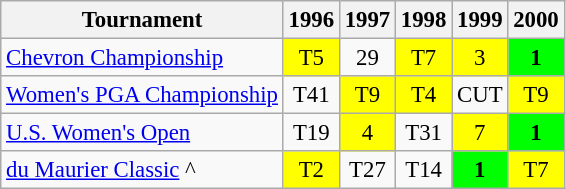<table class="wikitable" style="font-size:95%;text-align:center;">
<tr>
<th>Tournament</th>
<th>1996</th>
<th>1997</th>
<th>1998</th>
<th>1999</th>
<th>2000</th>
</tr>
<tr>
<td align=left><a href='#'>Chevron Championship</a></td>
<td style="background:yellow;">T5</td>
<td>29</td>
<td style="background:yellow;">T7</td>
<td style="background:yellow;">3</td>
<td style="background:lime;"><strong>1</strong></td>
</tr>
<tr>
<td align=left><a href='#'>Women's PGA Championship</a></td>
<td>T41</td>
<td style="background:yellow;">T9</td>
<td style="background:yellow;">T4</td>
<td>CUT</td>
<td style="background:yellow;">T9</td>
</tr>
<tr>
<td align=left><a href='#'>U.S. Women's Open</a></td>
<td>T19</td>
<td style="background:yellow;">4</td>
<td>T31</td>
<td style="background:yellow;">7</td>
<td style="background:lime;"><strong>1</strong></td>
</tr>
<tr>
<td align=left><a href='#'>du Maurier Classic</a> ^</td>
<td style="background:yellow;">T2</td>
<td>T27</td>
<td>T14</td>
<td style="background:lime;"><strong>1</strong></td>
<td style="background:yellow;">T7</td>
</tr>
</table>
